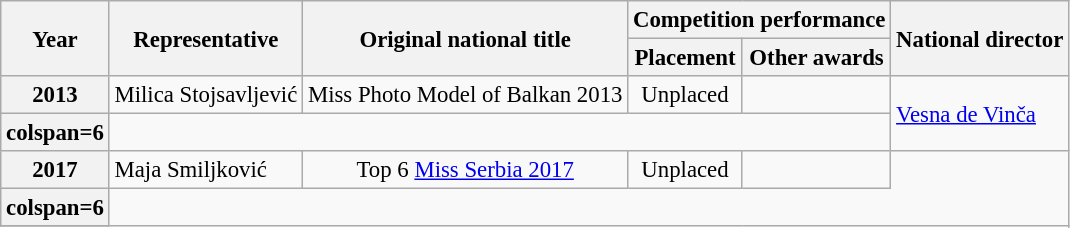<table class="wikitable" style="font-size:95%;">
<tr>
<th rowspan=2>Year</th>
<th rowspan=2>Representative</th>
<th rowspan=2>Original national title</th>
<th colspan=2>Competition performance</th>
<th rowspan=2>National director</th>
</tr>
<tr>
<th>Placement</th>
<th>Other awards</th>
</tr>
<tr>
<th>2013</th>
<td>Milica Stojsavljević</td>
<td align=center>Miss Photo Model of Balkan 2013</td>
<td align=center>Unplaced</td>
<td></td>
<td rowspan=2><a href='#'>Vesna de Vinča</a></td>
</tr>
<tr>
<th>colspan=6 </th>
</tr>
<tr>
<th>2017</th>
<td>Maja Smiljković</td>
<td align=center>Top 6 <a href='#'>Miss Serbia 2017</a></td>
<td align=center>Unplaced</td>
<td></td>
</tr>
<tr>
<th>colspan=6 </th>
</tr>
<tr>
</tr>
</table>
